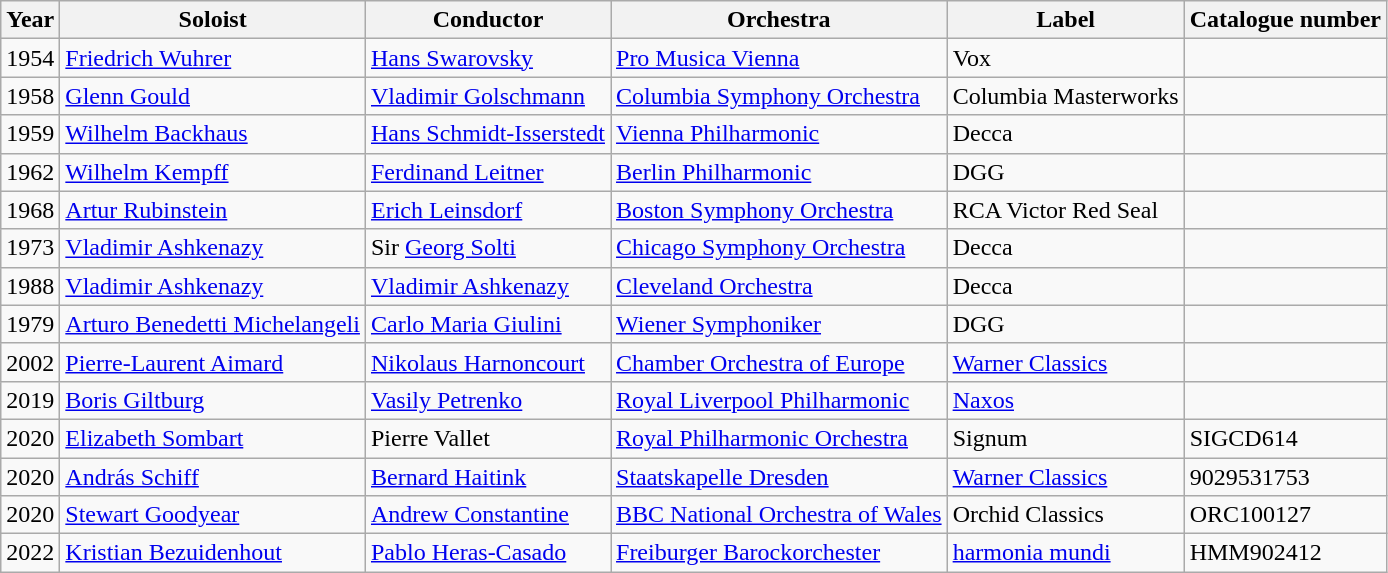<table class="wikitable">
<tr>
<th>Year</th>
<th>Soloist</th>
<th>Conductor</th>
<th>Orchestra</th>
<th>Label</th>
<th>Catalogue number</th>
</tr>
<tr>
<td>1954</td>
<td><a href='#'>Friedrich Wuhrer</a></td>
<td><a href='#'>Hans Swarovsky</a></td>
<td><a href='#'>Pro Musica Vienna</a></td>
<td>Vox</td>
<td></td>
</tr>
<tr>
<td>1958</td>
<td><a href='#'>Glenn Gould</a></td>
<td><a href='#'>Vladimir Golschmann</a></td>
<td><a href='#'>Columbia Symphony Orchestra</a></td>
<td>Columbia Masterworks</td>
<td></td>
</tr>
<tr>
<td>1959</td>
<td><a href='#'>Wilhelm Backhaus</a></td>
<td><a href='#'>Hans Schmidt-Isserstedt</a></td>
<td><a href='#'>Vienna Philharmonic</a></td>
<td>Decca</td>
<td></td>
</tr>
<tr>
<td>1962</td>
<td><a href='#'>Wilhelm Kempff</a></td>
<td><a href='#'>Ferdinand Leitner</a></td>
<td><a href='#'>Berlin Philharmonic</a></td>
<td>DGG</td>
<td></td>
</tr>
<tr>
<td>1968</td>
<td><a href='#'>Artur Rubinstein</a></td>
<td><a href='#'>Erich Leinsdorf</a></td>
<td><a href='#'>Boston Symphony Orchestra</a></td>
<td>RCA Victor Red Seal</td>
<td></td>
</tr>
<tr>
<td>1973</td>
<td><a href='#'>Vladimir Ashkenazy</a></td>
<td>Sir <a href='#'>Georg Solti</a></td>
<td><a href='#'>Chicago Symphony Orchestra</a></td>
<td>Decca</td>
<td></td>
</tr>
<tr>
<td>1988</td>
<td><a href='#'>Vladimir Ashkenazy</a></td>
<td><a href='#'>Vladimir Ashkenazy</a></td>
<td><a href='#'>Cleveland Orchestra</a></td>
<td>Decca</td>
<td></td>
</tr>
<tr>
<td>1979</td>
<td><a href='#'>Arturo Benedetti Michelangeli</a></td>
<td><a href='#'>Carlo Maria Giulini</a></td>
<td><a href='#'>Wiener Symphoniker</a></td>
<td>DGG</td>
<td></td>
</tr>
<tr>
<td>2002</td>
<td><a href='#'>Pierre-Laurent Aimard</a></td>
<td><a href='#'>Nikolaus Harnoncourt</a></td>
<td><a href='#'>Chamber Orchestra of Europe</a></td>
<td><a href='#'>Warner Classics</a></td>
<td></td>
</tr>
<tr>
<td>2019</td>
<td><a href='#'>Boris Giltburg</a></td>
<td><a href='#'>Vasily Petrenko</a></td>
<td><a href='#'>Royal Liverpool Philharmonic</a></td>
<td><a href='#'>Naxos</a></td>
<td></td>
</tr>
<tr>
<td>2020</td>
<td><a href='#'>Elizabeth Sombart</a></td>
<td>Pierre Vallet</td>
<td><a href='#'>Royal Philharmonic Orchestra</a></td>
<td>Signum</td>
<td>SIGCD614</td>
</tr>
<tr>
<td>2020</td>
<td><a href='#'>András Schiff</a></td>
<td><a href='#'>Bernard Haitink</a></td>
<td><a href='#'>Staatskapelle Dresden</a></td>
<td><a href='#'>Warner Classics</a></td>
<td>9029531753</td>
</tr>
<tr>
<td>2020</td>
<td><a href='#'>Stewart Goodyear</a></td>
<td><a href='#'>Andrew Constantine</a></td>
<td><a href='#'>BBC National Orchestra of Wales</a></td>
<td>Orchid Classics</td>
<td>ORC100127</td>
</tr>
<tr>
<td>2022</td>
<td><a href='#'>Kristian Bezuidenhout</a></td>
<td><a href='#'>Pablo Heras-Casado</a></td>
<td><a href='#'>Freiburger Barockorchester</a></td>
<td><a href='#'>harmonia mundi</a></td>
<td>HMM902412</td>
</tr>
</table>
